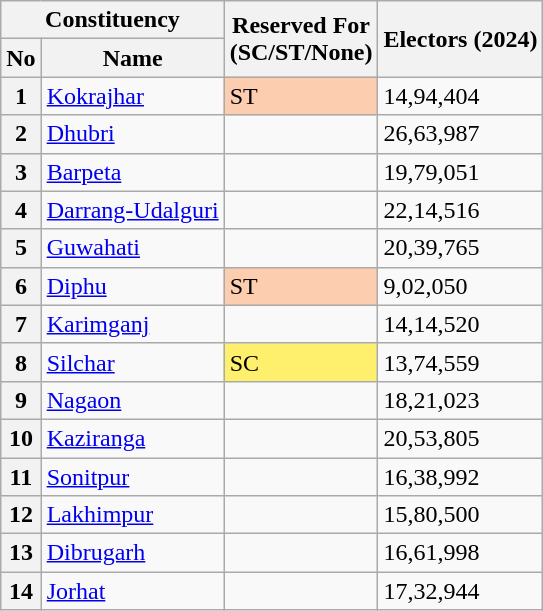<table class="wikitable sortable">
<tr>
<th colspan="2" scope="colgroup">Constituency</th>
<th rowspan="2" scope="col">Reserved For<br>(SC/ST/None)</th>
<th rowspan="2">Electors (2024)</th>
</tr>
<tr>
<th scope="col">No</th>
<th scope="col">Name</th>
</tr>
<tr>
<th scope="row">1</th>
<td><a href='#'>Kokrajhar</a></td>
<td style="background:#fdcdb0;">ST</td>
<td>14,94,404</td>
</tr>
<tr>
<th scope="row">2</th>
<td><a href='#'>Dhubri</a></td>
<td></td>
<td>26,63,987</td>
</tr>
<tr>
<th scope="row">3</th>
<td><a href='#'>Barpeta</a></td>
<td></td>
<td>19,79,051</td>
</tr>
<tr>
<th scope="row">4</th>
<td><a href='#'>Darrang-Udalguri</a></td>
<td></td>
<td>22,14,516</td>
</tr>
<tr>
<th scope="row">5</th>
<td><a href='#'>Guwahati</a></td>
<td></td>
<td>20,39,765</td>
</tr>
<tr>
<th scope="row">6</th>
<td><a href='#'>Diphu</a></td>
<td style="background:#fdcdb0;">ST</td>
<td>9,02,050</td>
</tr>
<tr>
<th scope="row">7</th>
<td><a href='#'>Karimganj</a></td>
<td></td>
<td>14,14,520</td>
</tr>
<tr>
<th scope="row">8</th>
<td><a href='#'>Silchar</a></td>
<td style="background:#fef06d;">SC</td>
<td>13,74,559</td>
</tr>
<tr>
<th scope="row">9</th>
<td><a href='#'>Nagaon</a></td>
<td></td>
<td>18,21,023</td>
</tr>
<tr>
<th scope="row">10</th>
<td><a href='#'>Kaziranga</a></td>
<td></td>
<td>20,53,805</td>
</tr>
<tr>
<th scope="row">11</th>
<td><a href='#'>Sonitpur</a></td>
<td></td>
<td>16,38,992</td>
</tr>
<tr>
<th scope="row">12</th>
<td><a href='#'>Lakhimpur</a></td>
<td></td>
<td>15,80,500</td>
</tr>
<tr>
<th scope="row">13</th>
<td><a href='#'>Dibrugarh</a></td>
<td></td>
<td>16,61,998</td>
</tr>
<tr>
<th scope="row">14</th>
<td><a href='#'>Jorhat</a></td>
<td></td>
<td>17,32,944</td>
</tr>
</table>
